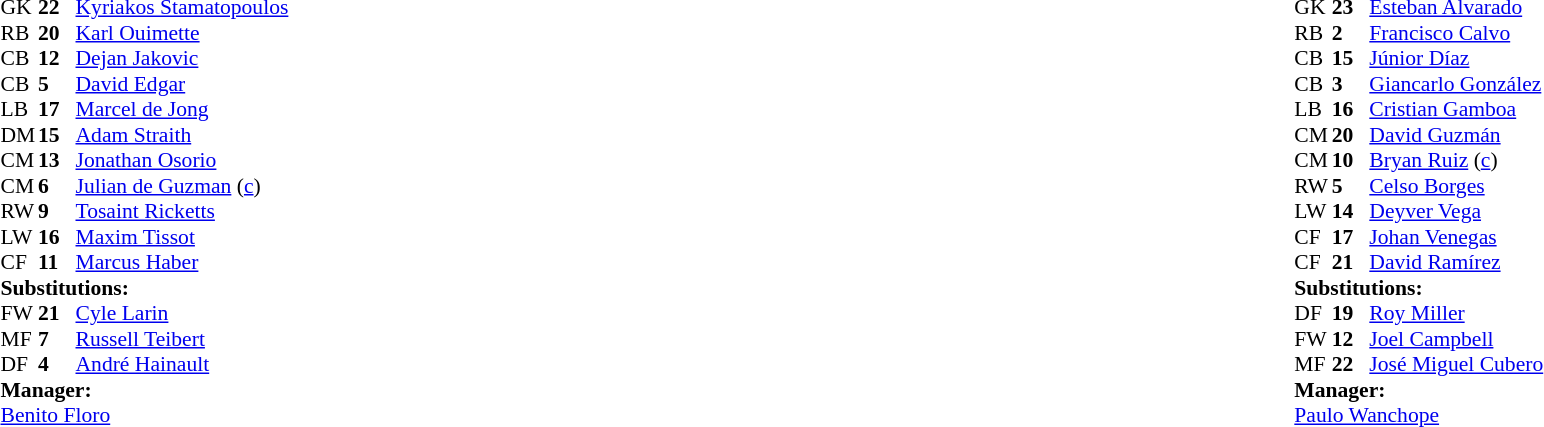<table width="100%">
<tr>
<td valign="top" width="50%"><br><table style="font-size: 90%" cellspacing="0" cellpadding="0">
<tr>
<th width="25"></th>
<th width="25"></th>
</tr>
<tr>
<td>GK</td>
<td><strong>22</strong></td>
<td><a href='#'>Kyriakos Stamatopoulos</a></td>
</tr>
<tr>
<td>RB</td>
<td><strong>20</strong></td>
<td><a href='#'>Karl Ouimette</a></td>
</tr>
<tr>
<td>CB</td>
<td><strong>12</strong></td>
<td><a href='#'>Dejan Jakovic</a></td>
</tr>
<tr>
<td>CB</td>
<td><strong>5</strong></td>
<td><a href='#'>David Edgar</a></td>
</tr>
<tr>
<td>LB</td>
<td><strong>17</strong></td>
<td><a href='#'>Marcel de Jong</a></td>
</tr>
<tr>
<td>DM</td>
<td><strong>15</strong></td>
<td><a href='#'>Adam Straith</a></td>
</tr>
<tr>
<td>CM</td>
<td><strong>13</strong></td>
<td><a href='#'>Jonathan Osorio</a></td>
<td></td>
<td></td>
</tr>
<tr>
<td>CM</td>
<td><strong>6</strong></td>
<td><a href='#'>Julian de Guzman</a> (<a href='#'>c</a>)</td>
</tr>
<tr>
<td>RW</td>
<td><strong>9</strong></td>
<td><a href='#'>Tosaint Ricketts</a></td>
<td></td>
<td></td>
</tr>
<tr>
<td>LW</td>
<td><strong>16</strong></td>
<td><a href='#'>Maxim Tissot</a></td>
<td></td>
<td></td>
</tr>
<tr>
<td>CF</td>
<td><strong>11</strong></td>
<td><a href='#'>Marcus Haber</a></td>
</tr>
<tr>
<td colspan=3><strong>Substitutions:</strong></td>
</tr>
<tr>
<td>FW</td>
<td><strong>21</strong></td>
<td><a href='#'>Cyle Larin</a></td>
<td></td>
<td></td>
</tr>
<tr>
<td>MF</td>
<td><strong>7</strong></td>
<td><a href='#'>Russell Teibert</a></td>
<td></td>
<td></td>
</tr>
<tr>
<td>DF</td>
<td><strong>4</strong></td>
<td><a href='#'>André Hainault</a></td>
<td></td>
<td></td>
</tr>
<tr>
<td colspan=3><strong>Manager:</strong></td>
</tr>
<tr>
<td colspan=3> <a href='#'>Benito Floro</a></td>
</tr>
</table>
</td>
<td valign="top"></td>
<td valign="top" width="50%"><br><table style="font-size: 90%" cellspacing="0" cellpadding="0" align="center">
<tr>
<th width=25></th>
<th width=25></th>
</tr>
<tr>
<td>GK</td>
<td><strong>23</strong></td>
<td><a href='#'>Esteban Alvarado</a></td>
</tr>
<tr>
<td>RB</td>
<td><strong>2</strong></td>
<td><a href='#'>Francisco Calvo</a></td>
</tr>
<tr>
<td>CB</td>
<td><strong>15</strong></td>
<td><a href='#'>Júnior Díaz</a></td>
</tr>
<tr>
<td>CB</td>
<td><strong>3</strong></td>
<td><a href='#'>Giancarlo González</a></td>
</tr>
<tr>
<td>LB</td>
<td><strong>16</strong></td>
<td><a href='#'>Cristian Gamboa</a></td>
</tr>
<tr>
<td>CM</td>
<td><strong>20</strong></td>
<td><a href='#'>David Guzmán</a></td>
<td></td>
<td></td>
</tr>
<tr>
<td>CM</td>
<td><strong>10</strong></td>
<td><a href='#'>Bryan Ruiz</a> (<a href='#'>c</a>)</td>
</tr>
<tr>
<td>RW</td>
<td><strong>5</strong></td>
<td><a href='#'>Celso Borges</a></td>
<td></td>
</tr>
<tr>
<td>LW</td>
<td><strong>14</strong></td>
<td><a href='#'>Deyver Vega</a></td>
<td></td>
<td></td>
</tr>
<tr>
<td>CF</td>
<td><strong>17</strong></td>
<td><a href='#'>Johan Venegas</a></td>
</tr>
<tr>
<td>CF</td>
<td><strong>21</strong></td>
<td><a href='#'>David Ramírez</a></td>
<td></td>
<td></td>
</tr>
<tr>
<td colspan=3><strong>Substitutions:</strong></td>
</tr>
<tr>
<td>DF</td>
<td><strong>19</strong></td>
<td><a href='#'>Roy Miller</a></td>
<td></td>
<td></td>
</tr>
<tr>
<td>FW</td>
<td><strong>12</strong></td>
<td><a href='#'>Joel Campbell</a></td>
<td></td>
<td></td>
</tr>
<tr>
<td>MF</td>
<td><strong>22</strong></td>
<td><a href='#'>José Miguel Cubero</a></td>
<td></td>
<td></td>
</tr>
<tr>
<td colspan=3><strong>Manager:</strong></td>
</tr>
<tr>
<td colspan=3><a href='#'>Paulo Wanchope</a></td>
</tr>
</table>
</td>
</tr>
</table>
